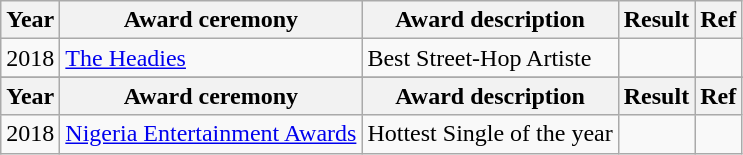<table class="wikitable sortable">
<tr>
<th>Year</th>
<th>Award ceremony</th>
<th>Award description</th>
<th>Result</th>
<th>Ref</th>
</tr>
<tr>
<td>2018</td>
<td><a href='#'>The Headies</a></td>
<td>Best Street-Hop Artiste</td>
<td></td>
<td></td>
</tr>
<tr>
</tr>
<tr>
<th>Year</th>
<th>Award ceremony</th>
<th>Award description</th>
<th>Result</th>
<th>Ref</th>
</tr>
<tr>
<td>2018</td>
<td><a href='#'>Nigeria Entertainment Awards</a></td>
<td>Hottest Single of the year</td>
<td></td>
<td></td>
</tr>
</table>
